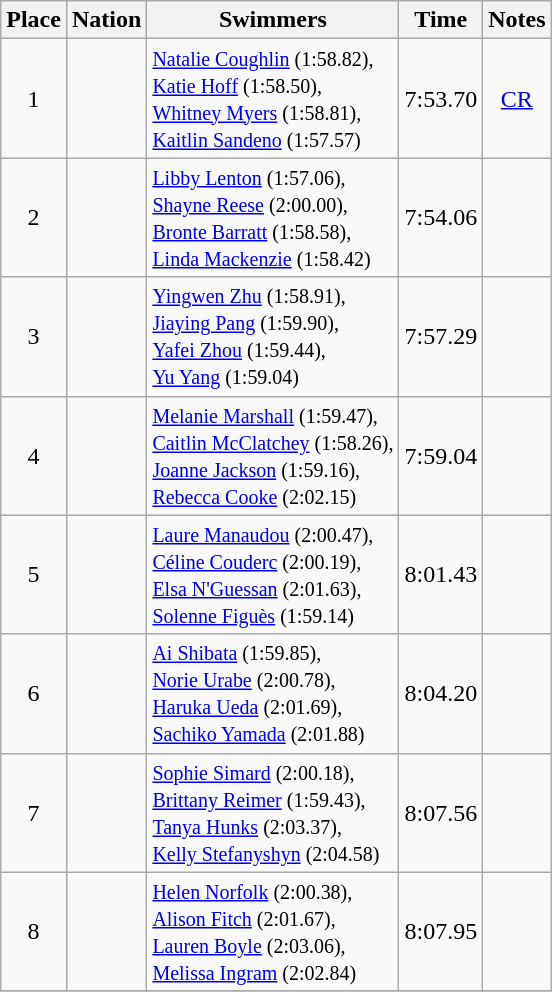<table class="wikitable sortable" style="text-align:center">
<tr>
<th>Place</th>
<th>Nation</th>
<th>Swimmers</th>
<th>Time</th>
<th>Notes</th>
</tr>
<tr>
<td>1</td>
<td align=left></td>
<td align=left><small> <a href='#'>Natalie Coughlin</a> (1:58.82),<br> <a href='#'>Katie Hoff</a> (1:58.50),<br> <a href='#'>Whitney Myers</a> (1:58.81),<br> <a href='#'>Kaitlin Sandeno</a> (1:57.57) </small></td>
<td>7:53.70</td>
<td><a href='#'>CR</a></td>
</tr>
<tr>
<td>2</td>
<td align=left></td>
<td align=left><small> <a href='#'>Libby Lenton</a> (1:57.06),<br> <a href='#'>Shayne Reese</a> (2:00.00),<br> <a href='#'>Bronte Barratt</a> (1:58.58),<br> <a href='#'>Linda Mackenzie</a> (1:58.42) </small></td>
<td>7:54.06</td>
<td></td>
</tr>
<tr>
<td>3</td>
<td align=left></td>
<td align=left><small> <a href='#'>Yingwen Zhu</a> (1:58.91),<br> <a href='#'>Jiaying Pang</a> (1:59.90),<br> <a href='#'>Yafei Zhou</a> (1:59.44),<br> <a href='#'>Yu Yang</a> (1:59.04) </small></td>
<td>7:57.29</td>
<td></td>
</tr>
<tr>
<td>4</td>
<td align=left></td>
<td align=left><small> <a href='#'>Melanie Marshall</a> (1:59.47),<br> <a href='#'>Caitlin McClatchey</a> (1:58.26),<br> <a href='#'>Joanne Jackson</a> (1:59.16),<br> <a href='#'>Rebecca Cooke</a> (2:02.15) </small></td>
<td>7:59.04</td>
<td></td>
</tr>
<tr>
<td>5</td>
<td align=left></td>
<td align=left><small> <a href='#'>Laure Manaudou</a> (2:00.47),<br> <a href='#'>Céline Couderc</a> (2:00.19),<br> <a href='#'>Elsa N'Guessan</a> (2:01.63),<br> <a href='#'>Solenne Figuès</a> (1:59.14) </small></td>
<td>8:01.43</td>
<td></td>
</tr>
<tr>
<td>6</td>
<td align=left></td>
<td align=left><small> <a href='#'>Ai Shibata</a> (1:59.85),<br> <a href='#'>Norie Urabe</a> (2:00.78),<br> <a href='#'>Haruka Ueda</a> (2:01.69),<br> <a href='#'>Sachiko Yamada</a> (2:01.88) </small></td>
<td>8:04.20</td>
<td></td>
</tr>
<tr>
<td>7</td>
<td align=left></td>
<td align=left><small> <a href='#'>Sophie Simard</a> (2:00.18),<br> <a href='#'>Brittany Reimer</a> (1:59.43),<br> <a href='#'>Tanya Hunks</a> (2:03.37),<br> <a href='#'>Kelly Stefanyshyn</a> (2:04.58) </small></td>
<td>8:07.56</td>
<td></td>
</tr>
<tr>
<td>8</td>
<td align=left></td>
<td align=left><small> <a href='#'>Helen Norfolk</a> (2:00.38),<br> <a href='#'>Alison Fitch</a> (2:01.67),<br> <a href='#'>Lauren Boyle</a> (2:03.06),<br> <a href='#'>Melissa Ingram</a> (2:02.84) </small></td>
<td>8:07.95</td>
<td></td>
</tr>
<tr>
</tr>
</table>
